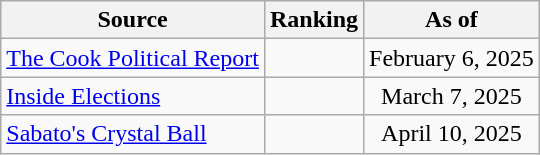<table class="wikitable" style="text-align:center">
<tr>
<th>Source</th>
<th>Ranking</th>
<th>As of</th>
</tr>
<tr>
<td align=left><a href='#'>The Cook Political Report</a></td>
<td></td>
<td>February 6, 2025</td>
</tr>
<tr>
<td align=left><a href='#'>Inside Elections</a></td>
<td></td>
<td>March 7, 2025</td>
</tr>
<tr>
<td align=left><a href='#'>Sabato's Crystal Ball</a></td>
<td></td>
<td>April 10, 2025</td>
</tr>
</table>
